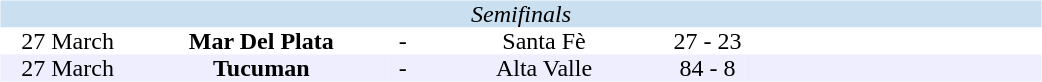<table table width=700>
<tr>
<td width=700 valign="top"><br><table border=0 cellspacing=0 cellpadding=0 style="font-size: 100%; border-collapse: collapse;" width=100%>
<tr bgcolor="#CADFF0">
<td style="font-size:100%"; align="center" colspan="6"><em>Semifinals</em></td>
</tr>
<tr align=center bgcolor=#FFFFFF>
<td width=90>27 March</td>
<td width=170><strong>Mar Del Plata</strong></td>
<td width=20>-</td>
<td width=170>Santa Fè</td>
<td width=50>27 - 23</td>
<td width=200></td>
</tr>
<tr align=center bgcolor=#EEEEFF>
<td width=90>27 March</td>
<td width=170><strong>Tucuman</strong></td>
<td width=20>-</td>
<td width=170>Alta Valle</td>
<td width=50>84 - 8</td>
<td width=200></td>
</tr>
</table>
</td>
</tr>
</table>
